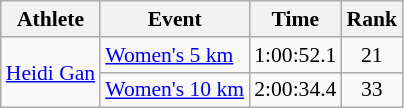<table class="wikitable" style="font-size:90%;">
<tr>
<th>Athlete</th>
<th>Event</th>
<th>Time</th>
<th>Rank</th>
</tr>
<tr align=center>
<td align=left rowspan=2><a href='#'>Heidi Gan</a></td>
<td align=left><a href='#'>Women's 5 km</a></td>
<td>1:00:52.1</td>
<td>21</td>
</tr>
<tr align=center>
<td align=left><a href='#'>Women's 10 km</a></td>
<td>2:00:34.4</td>
<td>33</td>
</tr>
</table>
